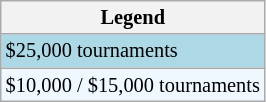<table class="wikitable" style="font-size:85%">
<tr>
<th>Legend</th>
</tr>
<tr style="background:lightblue;">
<td>$25,000 tournaments</td>
</tr>
<tr style="background:#f0f8ff;">
<td>$10,000 / $15,000 tournaments</td>
</tr>
</table>
